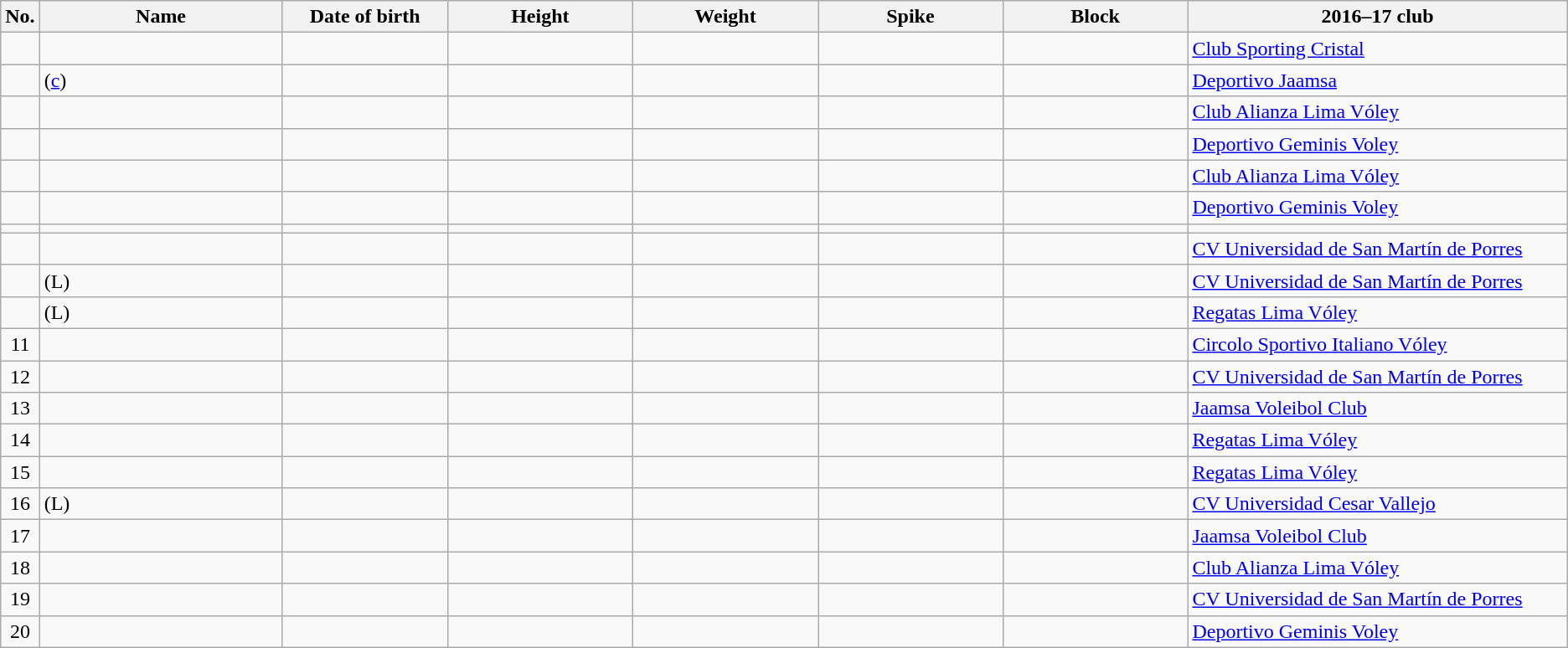<table class="wikitable sortable" style="font-size:100%; text-align:center;">
<tr>
<th>No.</th>
<th style="width:12em">Name</th>
<th style="width:8em">Date of birth</th>
<th style="width:9em">Height</th>
<th style="width:9em">Weight</th>
<th style="width:9em">Spike</th>
<th style="width:9em">Block</th>
<th style="width:19em">2016–17 club</th>
</tr>
<tr>
<td></td>
<td align=left></td>
<td align=right></td>
<td></td>
<td></td>
<td></td>
<td></td>
<td align=left> <a href='#'>Club Sporting Cristal</a></td>
</tr>
<tr>
<td></td>
<td align=left> (<a href='#'>c</a>)</td>
<td align=right></td>
<td></td>
<td></td>
<td></td>
<td></td>
<td align=left> <a href='#'>Deportivo Jaamsa</a></td>
</tr>
<tr>
<td></td>
<td align=left></td>
<td align=right></td>
<td></td>
<td></td>
<td></td>
<td></td>
<td align=left> <a href='#'>Club Alianza Lima Vóley</a></td>
</tr>
<tr>
<td></td>
<td align=left></td>
<td align=right></td>
<td></td>
<td></td>
<td></td>
<td></td>
<td align=left> <a href='#'>Deportivo Geminis Voley</a></td>
</tr>
<tr>
<td></td>
<td align=left></td>
<td align=right></td>
<td></td>
<td></td>
<td></td>
<td></td>
<td align=left> <a href='#'>Club Alianza Lima Vóley</a></td>
</tr>
<tr>
<td></td>
<td align=left></td>
<td align=right></td>
<td></td>
<td></td>
<td></td>
<td></td>
<td align=left> <a href='#'>Deportivo Geminis Voley</a></td>
</tr>
<tr>
<td></td>
<td align=left></td>
<td align=right></td>
<td></td>
<td></td>
<td></td>
<td></td>
<td align=left></td>
</tr>
<tr>
<td></td>
<td align=left></td>
<td align=right></td>
<td></td>
<td></td>
<td></td>
<td></td>
<td align=left> <a href='#'>CV Universidad de San Martín de Porres</a></td>
</tr>
<tr>
<td></td>
<td align=left> (L)</td>
<td align=right></td>
<td></td>
<td></td>
<td></td>
<td></td>
<td align=left> <a href='#'>CV Universidad de San Martín de Porres</a></td>
</tr>
<tr>
<td></td>
<td align=left> (L)</td>
<td align=right></td>
<td></td>
<td></td>
<td></td>
<td></td>
<td align=left> <a href='#'>Regatas Lima Vóley</a></td>
</tr>
<tr>
<td>11</td>
<td align=left></td>
<td align=right></td>
<td></td>
<td></td>
<td></td>
<td></td>
<td align=left> <a href='#'>Circolo Sportivo Italiano Vóley</a></td>
</tr>
<tr>
<td>12</td>
<td align=left></td>
<td align=right></td>
<td></td>
<td></td>
<td></td>
<td></td>
<td align=left> <a href='#'>CV Universidad de San Martín de Porres</a></td>
</tr>
<tr>
<td>13</td>
<td align=left></td>
<td align=right></td>
<td></td>
<td></td>
<td></td>
<td></td>
<td align=left> <a href='#'>Jaamsa Voleibol Club</a></td>
</tr>
<tr>
<td>14</td>
<td align=left></td>
<td align=right></td>
<td></td>
<td></td>
<td></td>
<td></td>
<td align=left> <a href='#'>Regatas Lima Vóley</a></td>
</tr>
<tr>
<td>15</td>
<td align=left></td>
<td align=right></td>
<td></td>
<td></td>
<td></td>
<td></td>
<td align=left> <a href='#'>Regatas Lima Vóley</a></td>
</tr>
<tr>
<td>16</td>
<td align=left> (L)</td>
<td align=right></td>
<td></td>
<td></td>
<td></td>
<td></td>
<td align=left> <a href='#'>CV Universidad Cesar Vallejo</a></td>
</tr>
<tr>
<td>17</td>
<td align=left></td>
<td align=right></td>
<td></td>
<td></td>
<td></td>
<td></td>
<td align=left> <a href='#'>Jaamsa Voleibol Club</a></td>
</tr>
<tr>
<td>18</td>
<td align=left></td>
<td align=right></td>
<td></td>
<td></td>
<td></td>
<td></td>
<td align=left> <a href='#'>Club Alianza Lima Vóley</a></td>
</tr>
<tr>
<td>19</td>
<td align=left></td>
<td align=right></td>
<td></td>
<td></td>
<td></td>
<td></td>
<td align=left> <a href='#'>CV Universidad de San Martín de Porres</a></td>
</tr>
<tr>
<td>20</td>
<td align=left></td>
<td align=right></td>
<td></td>
<td></td>
<td></td>
<td></td>
<td align=left> <a href='#'>Deportivo Geminis Voley</a></td>
</tr>
</table>
